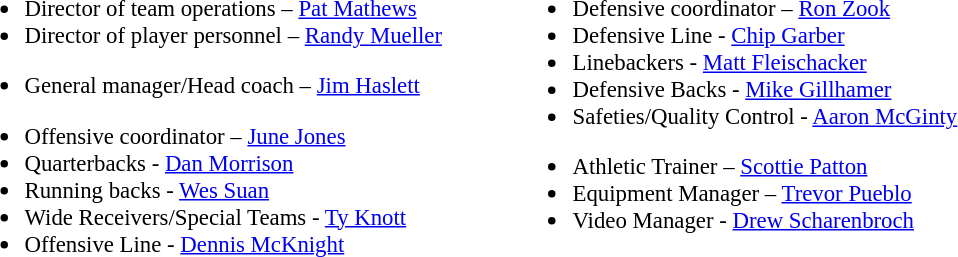<table class="toccolours" style="text-align: left;">
<tr>
<td colspan=7 style="text-align:right;"></td>
</tr>
<tr>
<td style="vertical-align:top;"></td>
<td style="font-size: 95%;vertical-align:top;"><br><ul><li>Director of team operations – <a href='#'>Pat Mathews</a></li><li>Director of player personnel – <a href='#'>Randy Mueller</a></li></ul><ul><li>General manager/Head coach – <a href='#'>Jim Haslett</a></li></ul><ul><li>Offensive coordinator – <a href='#'>June Jones</a></li><li>Quarterbacks - <a href='#'>Dan Morrison</a></li><li>Running backs - <a href='#'>Wes Suan</a></li><li>Wide Receivers/Special Teams - <a href='#'>Ty Knott</a></li><li>Offensive Line - <a href='#'>Dennis McKnight</a></li></ul></td>
<td width="35"> </td>
<td style="vertical-align:top;"></td>
<td style="font-size: 95%;vertical-align:top;"><br><ul><li>Defensive coordinator – <a href='#'>Ron Zook</a></li><li>Defensive Line - <a href='#'>Chip Garber</a></li><li>Linebackers - <a href='#'>Matt Fleischacker</a></li><li>Defensive Backs - <a href='#'>Mike Gillhamer</a></li><li>Safeties/Quality Control - <a href='#'>Aaron McGinty</a></li></ul><ul><li>Athletic Trainer – <a href='#'>Scottie Patton</a></li><li>Equipment Manager – <a href='#'>Trevor Pueblo</a></li><li>Video Manager - <a href='#'>Drew Scharenbroch</a></li></ul></td>
</tr>
</table>
